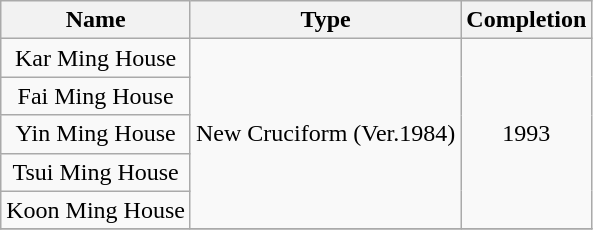<table class="wikitable" style="text-align: center">
<tr>
<th>Name</th>
<th>Type</th>
<th>Completion</th>
</tr>
<tr>
<td>Kar Ming House</td>
<td rowspan="5">New Cruciform (Ver.1984)</td>
<td rowspan="5">1993</td>
</tr>
<tr>
<td>Fai Ming House</td>
</tr>
<tr>
<td>Yin Ming House</td>
</tr>
<tr>
<td>Tsui Ming House</td>
</tr>
<tr>
<td>Koon Ming House</td>
</tr>
<tr>
</tr>
</table>
